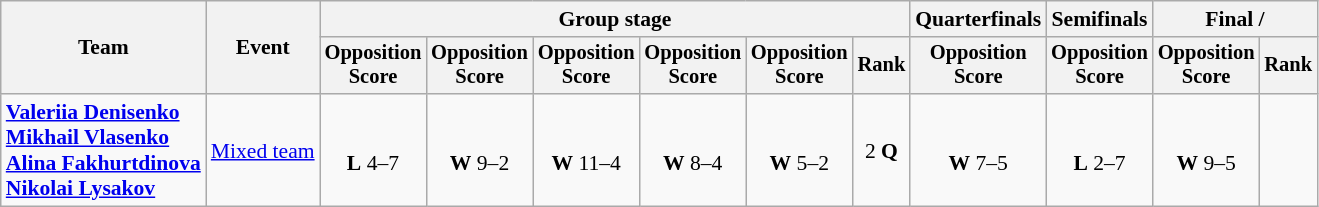<table class="wikitable" style="font-size:90%; text-align:center;">
<tr>
<th rowspan=2>Team</th>
<th rowspan=2>Event</th>
<th colspan=6>Group stage</th>
<th>Quarterfinals</th>
<th>Semifinals</th>
<th colspan=2>Final / </th>
</tr>
<tr style="font-size:95%">
<th>Opposition<br>Score</th>
<th>Opposition<br>Score</th>
<th>Opposition<br>Score</th>
<th>Opposition<br>Score</th>
<th>Opposition<br>Score</th>
<th>Rank</th>
<th>Opposition<br>Score</th>
<th>Opposition<br>Score</th>
<th>Opposition<br>Score</th>
<th>Rank</th>
</tr>
<tr>
<td align=left><strong><a href='#'>Valeriia Denisenko</a><br><a href='#'>Mikhail Vlasenko</a><br><a href='#'>Alina Fakhurtdinova</a><br><a href='#'>Nikolai Lysakov</a></strong></td>
<td align=left><a href='#'>Mixed team</a></td>
<td><br><strong>L</strong> 4–7</td>
<td><br><strong>W</strong> 9–2</td>
<td><br><strong>W</strong> 11–4</td>
<td><br><strong>W</strong> 8–4</td>
<td><br><strong>W</strong> 5–2</td>
<td>2 <strong>Q</strong></td>
<td><br><strong>W</strong> 7–5</td>
<td><br><strong>L</strong> 2–7</td>
<td><br><strong>W</strong> 9–5</td>
<td></td>
</tr>
</table>
